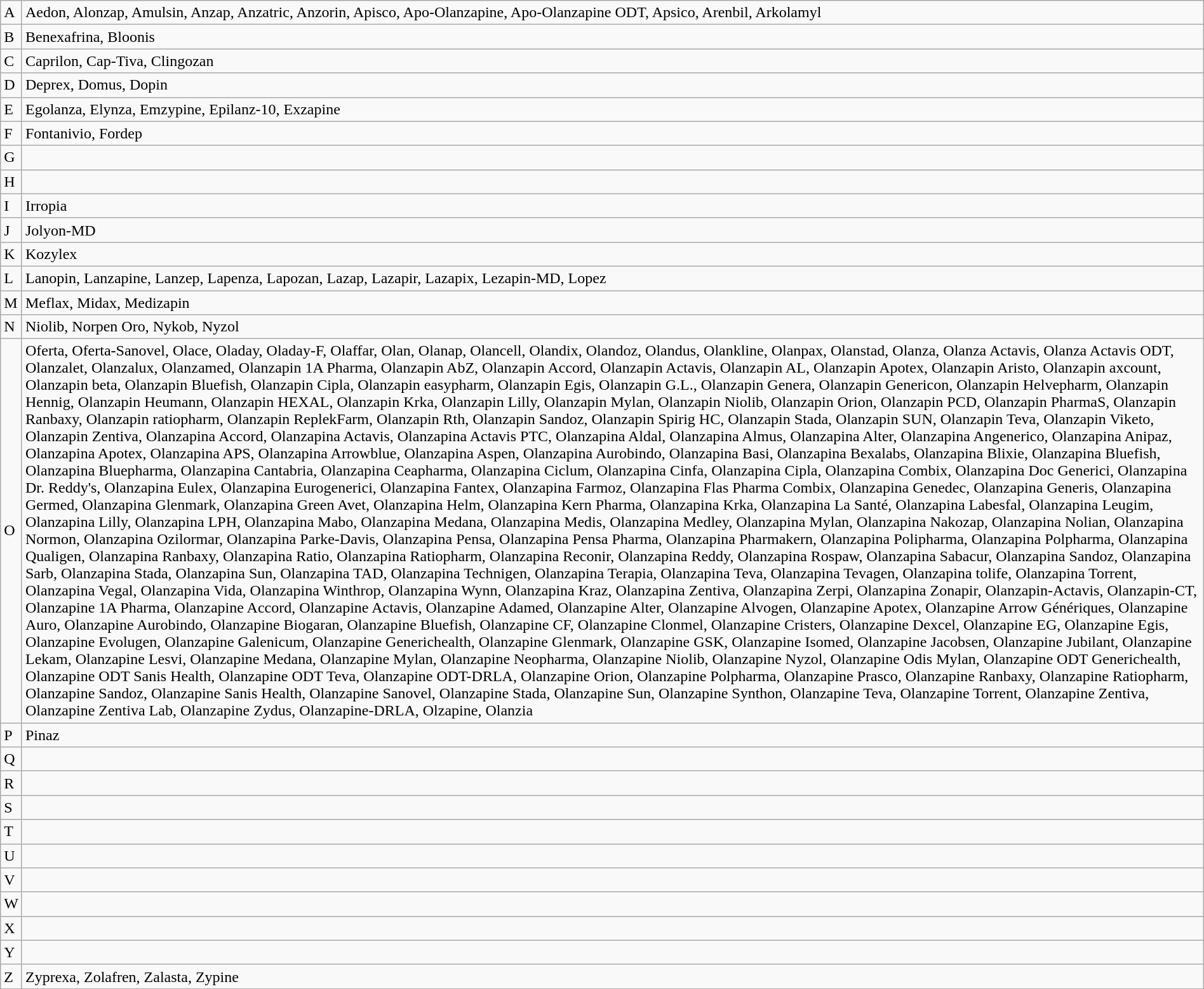<table class="wikitable mw-collapsible mw-collapsed" style="width:100%">
<tr>
<td>A</td>
<td>Aedon, Alonzap, Amulsin, Anzap, Anzatric, Anzorin, Apisco, Apo-Olanzapine, Apo-Olanzapine ODT, Apsico, Arenbil, Arkolamyl</td>
</tr>
<tr>
<td>B</td>
<td>Benexafrina, Bloonis</td>
</tr>
<tr>
<td>C</td>
<td>Caprilon, Cap-Tiva, Clingozan</td>
</tr>
<tr>
<td>D</td>
<td>Deprex, Domus, Dopin</td>
</tr>
<tr>
<td>E</td>
<td>Egolanza, Elynza, Emzypine, Epilanz-10, Exzapine</td>
</tr>
<tr>
<td>F</td>
<td>Fontanivio, Fordep</td>
</tr>
<tr>
<td>G</td>
<td></td>
</tr>
<tr>
<td>H</td>
<td></td>
</tr>
<tr>
<td>I</td>
<td>Irropia</td>
</tr>
<tr>
<td>J</td>
<td>Jolyon-MD</td>
</tr>
<tr>
<td>K</td>
<td>Kozylex</td>
</tr>
<tr>
<td>L</td>
<td>Lanopin, Lanzapine, Lanzep, Lapenza, Lapozan, Lazap, Lazapir, Lazapix, Lezapin-MD, Lopez</td>
</tr>
<tr>
<td>M</td>
<td>Meflax, Midax, Medizapin</td>
</tr>
<tr>
<td>N</td>
<td>Niolib, Norpen Oro, Nykob, Nyzol</td>
</tr>
<tr>
<td>O</td>
<td>Oferta, Oferta-Sanovel, Olace, Oladay, Oladay-F, Olaffar, Olan, Olanap, Olancell, Olandix, Olandoz, Olandus, Olankline, Olanpax, Olanstad, Olanza, Olanza Actavis, Olanza Actavis ODT, Olanzalet, Olanzalux, Olanzamed, Olanzapin 1A Pharma, Olanzapin AbZ, Olanzapin Accord, Olanzapin Actavis, Olanzapin AL, Olanzapin Apotex, Olanzapin Aristo, Olanzapin axcount, Olanzapin beta, Olanzapin Bluefish, Olanzapin Cipla, Olanzapin easypharm, Olanzapin Egis, Olanzapin G.L., Olanzapin Genera, Olanzapin Genericon, Olanzapin Helvepharm, Olanzapin Hennig, Olanzapin Heumann, Olanzapin HEXAL, Olanzapin Krka, Olanzapin Lilly, Olanzapin Mylan, Olanzapin Niolib, Olanzapin Orion, Olanzapin PCD, Olanzapin PharmaS, Olanzapin Ranbaxy, Olanzapin ratiopharm, Olanzapin ReplekFarm, Olanzapin Rth, Olanzapin Sandoz, Olanzapin Spirig HC, Olanzapin Stada, Olanzapin SUN, Olanzapin Teva, Olanzapin Viketo, Olanzapin Zentiva, Olanzapina Accord, Olanzapina Actavis, Olanzapina Actavis PTC, Olanzapina Aldal, Olanzapina Almus, Olanzapina Alter, Olanzapina Angenerico, Olanzapina Anipaz, Olanzapina Apotex, Olanzapina APS, Olanzapina Arrowblue, Olanzapina Aspen, Olanzapina Aurobindo, Olanzapina Basi, Olanzapina Bexalabs, Olanzapina Blixie, Olanzapina Bluefish, Olanzapina Bluepharma, Olanzapina Cantabria, Olanzapina Ceapharma, Olanzapina Ciclum, Olanzapina Cinfa, Olanzapina Cipla, Olanzapina Combix, Olanzapina Doc Generici, Olanzapina Dr. Reddy's, Olanzapina Eulex, Olanzapina Eurogenerici, Olanzapina Fantex, Olanzapina Farmoz, Olanzapina Flas Pharma Combix, Olanzapina Genedec, Olanzapina Generis, Olanzapina Germed, Olanzapina Glenmark, Olanzapina Green Avet, Olanzapina Helm, Olanzapina Kern Pharma, Olanzapina Krka, Olanzapina La Santé, Olanzapina Labesfal, Olanzapina Leugim, Olanzapina Lilly, Olanzapina LPH, Olanzapina Mabo, Olanzapina Medana, Olanzapina Medis, Olanzapina Medley, Olanzapina Mylan, Olanzapina Nakozap, Olanzapina Nolian, Olanzapina Normon, Olanzapina Ozilormar, Olanzapina Parke-Davis, Olanzapina Pensa, Olanzapina Pensa Pharma, Olanzapina Pharmakern, Olanzapina Polipharma, Olanzapina Polpharma, Olanzapina Qualigen, Olanzapina Ranbaxy, Olanzapina Ratio, Olanzapina Ratiopharm, Olanzapina Reconir, Olanzapina Reddy, Olanzapina Rospaw, Olanzapina Sabacur, Olanzapina Sandoz, Olanzapina Sarb, Olanzapina Stada, Olanzapina Sun, Olanzapina TAD, Olanzapina Technigen, Olanzapina Terapia, Olanzapina Teva, Olanzapina Tevagen, Olanzapina tolife, Olanzapina Torrent, Olanzapina Vegal, Olanzapina Vida, Olanzapina Winthrop, Olanzapina Wynn, Olanzapina Kraz, Olanzapina Zentiva, Olanzapina Zerpi, Olanzapina Zonapir, Olanzapin-Actavis, Olanzapin-CT, Olanzapine 1A Pharma, Olanzapine Accord, Olanzapine Actavis, Olanzapine Adamed, Olanzapine Alter, Olanzapine Alvogen, Olanzapine Apotex, Olanzapine Arrow Génériques, Olanzapine Auro, Olanzapine Aurobindo, Olanzapine Biogaran, Olanzapine Bluefish, Olanzapine CF, Olanzapine Clonmel, Olanzapine Cristers, Olanzapine Dexcel, Olanzapine EG, Olanzapine Egis, Olanzapine Evolugen, Olanzapine Galenicum, Olanzapine Generichealth, Olanzapine Glenmark, Olanzapine GSK, Olanzapine Isomed, Olanzapine Jacobsen, Olanzapine Jubilant, Olanzapine Lekam, Olanzapine Lesvi, Olanzapine Medana, Olanzapine Mylan, Olanzapine Neopharma, Olanzapine Niolib, Olanzapine Nyzol, Olanzapine Odis Mylan, Olanzapine ODT Generichealth, Olanzapine ODT Sanis Health, Olanzapine ODT Teva, Olanzapine ODT-DRLA, Olanzapine Orion, Olanzapine Polpharma, Olanzapine Prasco, Olanzapine Ranbaxy, Olanzapine Ratiopharm, Olanzapine Sandoz, Olanzapine Sanis Health, Olanzapine Sanovel, Olanzapine Stada, Olanzapine Sun, Olanzapine Synthon, Olanzapine Teva, Olanzapine Torrent, Olanzapine Zentiva, Olanzapine Zentiva Lab, Olanzapine Zydus, Olanzapine-DRLA, Olzapine, Olanzia</td>
</tr>
<tr>
<td>P</td>
<td>Pinaz</td>
</tr>
<tr>
<td>Q</td>
<td></td>
</tr>
<tr>
<td>R</td>
<td></td>
</tr>
<tr>
<td>S</td>
<td></td>
</tr>
<tr>
<td>T</td>
<td></td>
</tr>
<tr>
<td>U</td>
<td></td>
</tr>
<tr>
<td>V</td>
<td></td>
</tr>
<tr>
<td>W</td>
<td></td>
</tr>
<tr>
<td>X</td>
<td></td>
</tr>
<tr>
<td>Y</td>
<td></td>
</tr>
<tr>
<td>Z</td>
<td>Zyprexa, Zolafren, Zalasta, Zypine</td>
</tr>
<tr>
</tr>
</table>
